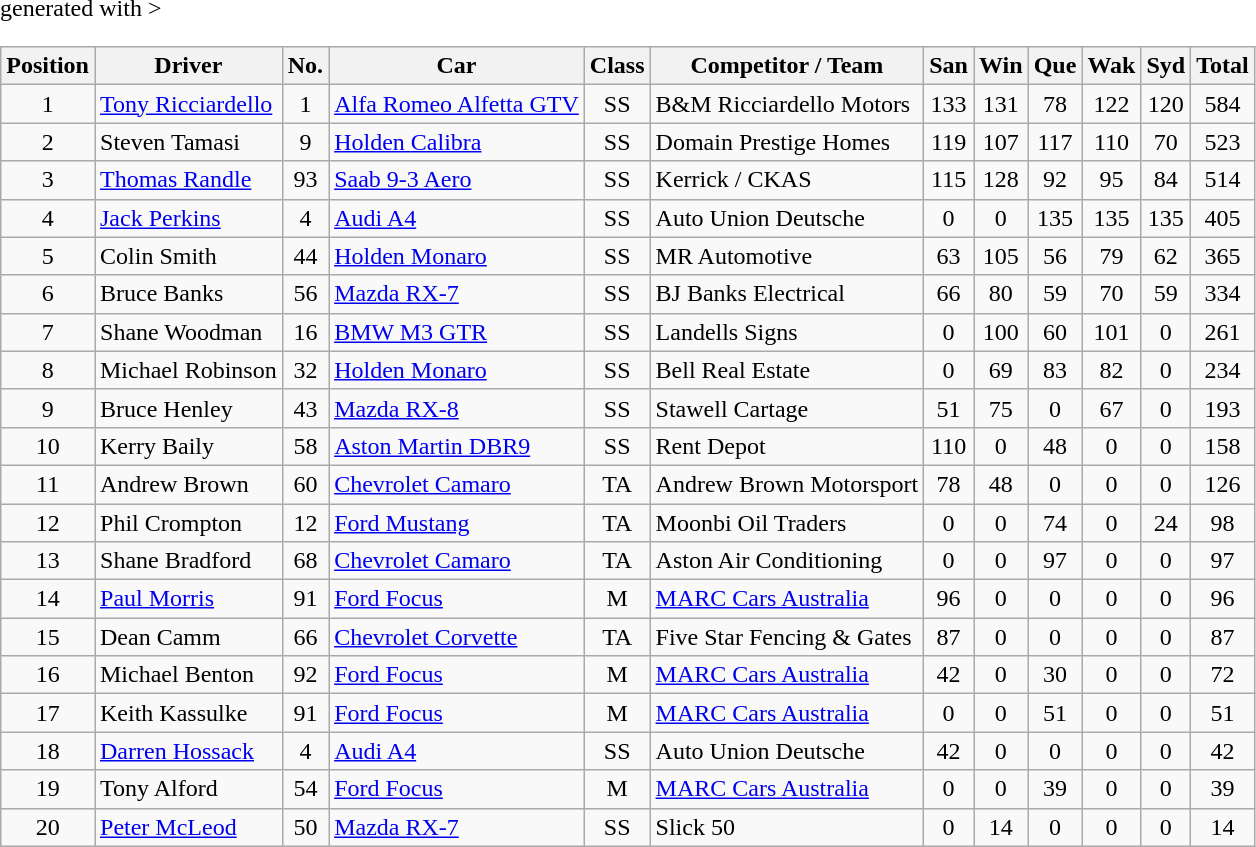<table class="wikitable" <hiddentext>generated with >
<tr style="font-weight:bold">
<th>Position</th>
<th>Driver</th>
<th>No.</th>
<th>Car</th>
<th>Class</th>
<th>Competitor / Team</th>
<th>San</th>
<th>Win</th>
<th>Que</th>
<th>Wak</th>
<th>Syd</th>
<th>Total</th>
</tr>
<tr>
<td height="14" align="center">1</td>
<td><a href='#'>Tony Ricciardello</a></td>
<td align="center">1</td>
<td><a href='#'>Alfa Romeo Alfetta GTV</a></td>
<td align="center">SS</td>
<td>B&M Ricciardello Motors</td>
<td align="center">133</td>
<td align="center">131</td>
<td align="center">78</td>
<td align="center">122</td>
<td align="center">120</td>
<td align="center">584</td>
</tr>
<tr>
<td height="14" align="center">2</td>
<td>Steven Tamasi</td>
<td align="center">9</td>
<td><a href='#'>Holden Calibra</a></td>
<td align="center">SS</td>
<td>Domain Prestige Homes</td>
<td align="center">119</td>
<td align="center">107</td>
<td align="center">117</td>
<td align="center">110</td>
<td align="center">70</td>
<td align="center">523</td>
</tr>
<tr>
<td height="14" align="center">3</td>
<td><a href='#'>Thomas Randle</a></td>
<td align="center">93</td>
<td><a href='#'>Saab 9-3 Aero</a></td>
<td align="center">SS</td>
<td>Kerrick / CKAS</td>
<td align="center">115</td>
<td align="center">128</td>
<td align="center">92</td>
<td align="center">95</td>
<td align="center">84</td>
<td align="center">514</td>
</tr>
<tr>
<td height="14" align="center">4</td>
<td><a href='#'>Jack Perkins</a></td>
<td align="center">4</td>
<td><a href='#'>Audi A4</a></td>
<td align="center">SS</td>
<td>Auto Union Deutsche</td>
<td align="center">0</td>
<td align="center">0</td>
<td align="center">135</td>
<td align="center">135</td>
<td align="center">135</td>
<td align="center">405</td>
</tr>
<tr>
<td height="14" align="center">5</td>
<td>Colin Smith</td>
<td align="center">44</td>
<td><a href='#'>Holden Monaro</a></td>
<td align="center">SS</td>
<td>MR Automotive</td>
<td align="center">63</td>
<td align="center">105</td>
<td align="center">56</td>
<td align="center">79</td>
<td align="center">62</td>
<td align="center">365</td>
</tr>
<tr>
<td height="14" align="center">6</td>
<td>Bruce Banks</td>
<td align="center">56</td>
<td><a href='#'>Mazda RX-7</a></td>
<td align="center">SS</td>
<td>BJ Banks Electrical</td>
<td align="center">66</td>
<td align="center">80</td>
<td align="center">59</td>
<td align="center">70</td>
<td align="center">59</td>
<td align="center">334</td>
</tr>
<tr>
<td height="14" align="center">7</td>
<td>Shane Woodman</td>
<td align="center">16</td>
<td><a href='#'>BMW M3 GTR</a></td>
<td align="center">SS</td>
<td>Landells Signs</td>
<td align="center">0</td>
<td align="center">100</td>
<td align="center">60</td>
<td align="center">101</td>
<td align="center">0</td>
<td align="center">261</td>
</tr>
<tr>
<td height="14" align="center">8</td>
<td>Michael Robinson</td>
<td align="center">32</td>
<td><a href='#'>Holden Monaro</a></td>
<td align="center">SS</td>
<td>Bell Real Estate</td>
<td align="center">0</td>
<td align="center">69</td>
<td align="center">83</td>
<td align="center">82</td>
<td align="center">0</td>
<td align="center">234</td>
</tr>
<tr>
<td height="14" align="center">9</td>
<td>Bruce Henley</td>
<td align="center">43</td>
<td><a href='#'>Mazda RX-8</a></td>
<td align="center">SS</td>
<td>Stawell Cartage</td>
<td align="center">51</td>
<td align="center">75</td>
<td align="center">0</td>
<td align="center">67</td>
<td align="center">0</td>
<td align="center">193</td>
</tr>
<tr>
<td height="14" align="center">10</td>
<td>Kerry Baily</td>
<td align="center">58</td>
<td><a href='#'>Aston Martin DBR9</a></td>
<td align="center">SS</td>
<td>Rent Depot</td>
<td align="center">110</td>
<td align="center">0</td>
<td align="center">48</td>
<td align="center">0</td>
<td align="center">0</td>
<td align="center">158</td>
</tr>
<tr>
<td height="14" align="center">11</td>
<td>Andrew Brown</td>
<td align="center">60</td>
<td><a href='#'>Chevrolet Camaro</a></td>
<td align="center">TA</td>
<td>Andrew Brown Motorsport</td>
<td align="center">78</td>
<td align="center">48</td>
<td align="center">0</td>
<td align="center">0</td>
<td align="center">0</td>
<td align="center">126</td>
</tr>
<tr>
<td height="14" align="center">12</td>
<td>Phil Crompton</td>
<td align="center">12</td>
<td><a href='#'>Ford Mustang</a></td>
<td align="center">TA</td>
<td>Moonbi Oil Traders</td>
<td align="center">0</td>
<td align="center">0</td>
<td align="center">74</td>
<td align="center">0</td>
<td align="center">24</td>
<td align="center">98</td>
</tr>
<tr>
<td height="14" align="center">13</td>
<td>Shane Bradford</td>
<td align="center">68</td>
<td><a href='#'>Chevrolet Camaro</a></td>
<td align="center">TA</td>
<td>Aston Air Conditioning</td>
<td align="center">0</td>
<td align="center">0</td>
<td align="center">97</td>
<td align="center">0</td>
<td align="center">0</td>
<td align="center">97</td>
</tr>
<tr>
<td height="14" align="center">14</td>
<td><a href='#'>Paul Morris</a></td>
<td align="center">91</td>
<td><a href='#'>Ford Focus</a></td>
<td align="center">M</td>
<td><a href='#'>MARC Cars Australia</a></td>
<td align="center">96</td>
<td align="center">0</td>
<td align="center">0</td>
<td align="center">0</td>
<td align="center">0</td>
<td align="center">96</td>
</tr>
<tr>
<td height="14" align="center">15</td>
<td>Dean Camm</td>
<td align="center">66</td>
<td><a href='#'>Chevrolet Corvette</a></td>
<td align="center">TA</td>
<td>Five Star Fencing & Gates</td>
<td align="center">87</td>
<td align="center">0</td>
<td align="center">0</td>
<td align="center">0</td>
<td align="center">0</td>
<td align="center">87</td>
</tr>
<tr>
<td height="14" align="center">16</td>
<td>Michael Benton</td>
<td align="center">92</td>
<td><a href='#'>Ford Focus</a></td>
<td align="center">M</td>
<td><a href='#'>MARC Cars Australia</a></td>
<td align="center">42</td>
<td align="center">0</td>
<td align="center">30</td>
<td align="center">0</td>
<td align="center">0</td>
<td align="center">72</td>
</tr>
<tr>
<td height="14" align="center">17</td>
<td>Keith Kassulke</td>
<td align="center">91</td>
<td><a href='#'>Ford Focus</a></td>
<td align="center">M</td>
<td><a href='#'>MARC Cars Australia</a></td>
<td align="center">0</td>
<td align="center">0</td>
<td align="center">51</td>
<td align="center">0</td>
<td align="center">0</td>
<td align="center">51</td>
</tr>
<tr>
<td height="14" align="center">18</td>
<td><a href='#'>Darren Hossack</a></td>
<td align="center">4</td>
<td><a href='#'>Audi A4</a></td>
<td align="center">SS</td>
<td>Auto Union Deutsche</td>
<td align="center">42</td>
<td align="center">0</td>
<td align="center">0</td>
<td align="center">0</td>
<td align="center">0</td>
<td align="center">42</td>
</tr>
<tr>
<td height="14" align="center">19</td>
<td>Tony Alford</td>
<td align="center">54</td>
<td><a href='#'>Ford Focus</a></td>
<td align="center">M</td>
<td><a href='#'>MARC Cars Australia</a></td>
<td align="center">0</td>
<td align="center">0</td>
<td align="center">39</td>
<td align="center">0</td>
<td align="center">0</td>
<td align="center">39</td>
</tr>
<tr>
<td height="14" align="center">20</td>
<td><a href='#'>Peter McLeod</a></td>
<td align="center">50</td>
<td><a href='#'>Mazda RX-7</a></td>
<td align="center">SS</td>
<td>Slick 50</td>
<td align="center">0</td>
<td align="center">14</td>
<td align="center">0</td>
<td align="center">0</td>
<td align="center">0</td>
<td align="center">14</td>
</tr>
</table>
